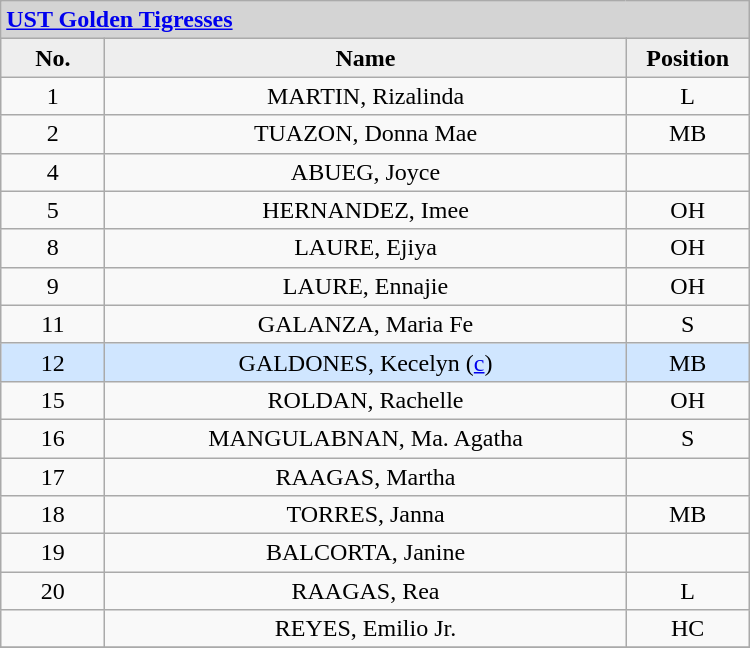<table class='wikitable mw-collapsible mw-collapsed' border=" none" style="text-align: center; width: 500px">
<tr>
<th style="background:#D4D4D4; text-align:left;" colspan=3><a href='#'>UST Golden Tigresses</a></th>
</tr>
<tr style="background:#EEEEEE; font-weight:bold;">
<td width=10%>No.</td>
<td width=50%>Name</td>
<td width=10%>Position</td>
</tr>
<tr>
<td>1</td>
<td>MARTIN, Rizalinda</td>
<td>L</td>
</tr>
<tr>
<td>2</td>
<td>TUAZON, Donna Mae</td>
<td>MB</td>
</tr>
<tr>
<td>4</td>
<td>ABUEG, Joyce</td>
<td></td>
</tr>
<tr>
<td>5</td>
<td>HERNANDEZ, Imee</td>
<td>OH</td>
</tr>
<tr>
<td>8</td>
<td>LAURE, Ejiya</td>
<td>OH</td>
</tr>
<tr>
<td>9</td>
<td>LAURE, Ennajie</td>
<td>OH</td>
</tr>
<tr>
<td>11</td>
<td>GALANZA, Maria Fe</td>
<td>S</td>
</tr>
<tr style="background:#D0E6FF;">
<td>12</td>
<td>GALDONES, Kecelyn (<a href='#'>c</a>)</td>
<td>MB</td>
</tr>
<tr>
<td>15</td>
<td>ROLDAN, Rachelle</td>
<td>OH</td>
</tr>
<tr>
<td>16</td>
<td>MANGULABNAN, Ma. Agatha</td>
<td>S</td>
</tr>
<tr>
<td>17</td>
<td>RAAGAS, Martha</td>
<td></td>
</tr>
<tr>
<td>18</td>
<td>TORRES, Janna</td>
<td>MB</td>
</tr>
<tr>
<td>19</td>
<td>BALCORTA, Janine</td>
<td></td>
</tr>
<tr>
<td>20</td>
<td>RAAGAS, Rea</td>
<td>L</td>
</tr>
<tr>
<td></td>
<td>REYES, Emilio Jr.</td>
<td>HC</td>
</tr>
<tr>
</tr>
</table>
